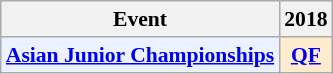<table style='font-size: 90%; text-align:center;' class='wikitable'>
<tr>
<th>Event</th>
<th>2018</th>
</tr>
<tr>
<td bgcolor="#ECF2FF"; align="left"><strong><a href='#'>Asian Junior Championships</a></strong></td>
<td bgcolor=FFEBCD><a href='#'><strong>QF</strong></a></td>
</tr>
</table>
